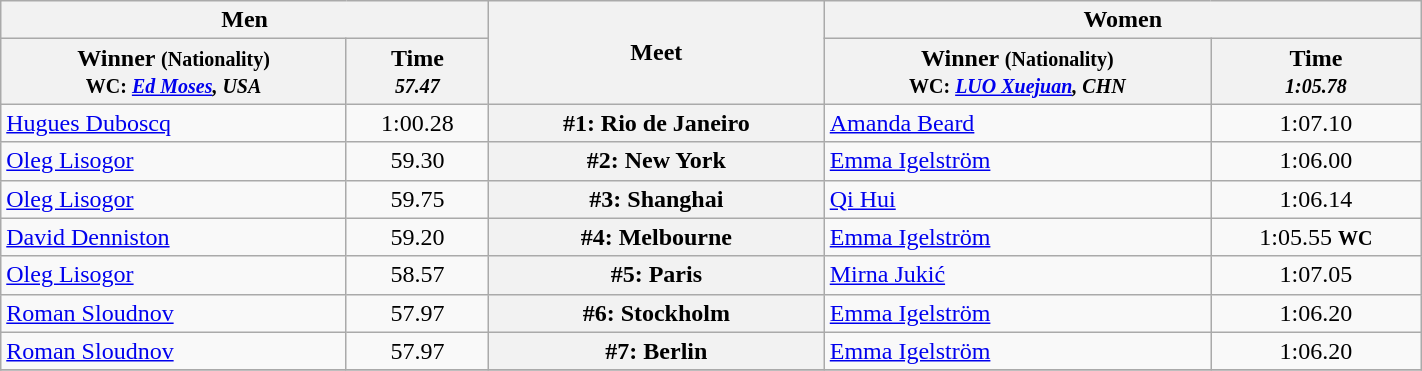<table class=wikitable width="75%">
<tr>
<th colspan="2">Men</th>
<th rowspan="2">Meet</th>
<th colspan="2">Women</th>
</tr>
<tr>
<th>Winner <small>(Nationality) <br> WC: <em><a href='#'>Ed Moses</a>, USA</em> </small></th>
<th>Time <small><br> <em>57.47</em> </small></th>
<th>Winner <small>(Nationality)<br> WC: <em><a href='#'>LUO Xuejuan</a>, CHN</em> </small></th>
<th>Time<br><small> <em>1:05.78</em> </small></th>
</tr>
<tr>
<td> <a href='#'>Hugues Duboscq</a></td>
<td align=center>1:00.28</td>
<th>#1: Rio de Janeiro</th>
<td> <a href='#'>Amanda Beard</a></td>
<td align=center>1:07.10</td>
</tr>
<tr>
<td> <a href='#'>Oleg Lisogor</a></td>
<td align=center>59.30</td>
<th>#2: New York</th>
<td> <a href='#'>Emma Igelström</a></td>
<td align=center>1:06.00</td>
</tr>
<tr>
<td> <a href='#'>Oleg Lisogor</a></td>
<td align=center>59.75</td>
<th>#3: Shanghai</th>
<td> <a href='#'>Qi Hui</a></td>
<td align=center>1:06.14</td>
</tr>
<tr>
<td> <a href='#'>David Denniston</a></td>
<td align=center>59.20</td>
<th>#4: Melbourne</th>
<td> <a href='#'>Emma Igelström</a></td>
<td align=center>1:05.55 <small><strong>WC</strong></small></td>
</tr>
<tr>
<td> <a href='#'>Oleg Lisogor</a></td>
<td align=center>58.57</td>
<th>#5: Paris</th>
<td> <a href='#'>Mirna Jukić</a></td>
<td align=center>1:07.05</td>
</tr>
<tr>
<td> <a href='#'>Roman Sloudnov</a></td>
<td align=center>57.97</td>
<th>#6: Stockholm</th>
<td> <a href='#'>Emma Igelström</a></td>
<td align=center>1:06.20</td>
</tr>
<tr>
<td> <a href='#'>Roman Sloudnov</a></td>
<td align=center>57.97</td>
<th>#7: Berlin</th>
<td> <a href='#'>Emma Igelström</a></td>
<td align=center>1:06.20</td>
</tr>
<tr>
</tr>
</table>
